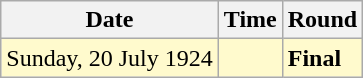<table class="wikitable">
<tr>
<th>Date</th>
<th>Time</th>
<th>Round</th>
</tr>
<tr style=background:lemonchiffon>
<td>Sunday, 20 July 1924</td>
<td></td>
<td><strong>Final</strong></td>
</tr>
</table>
